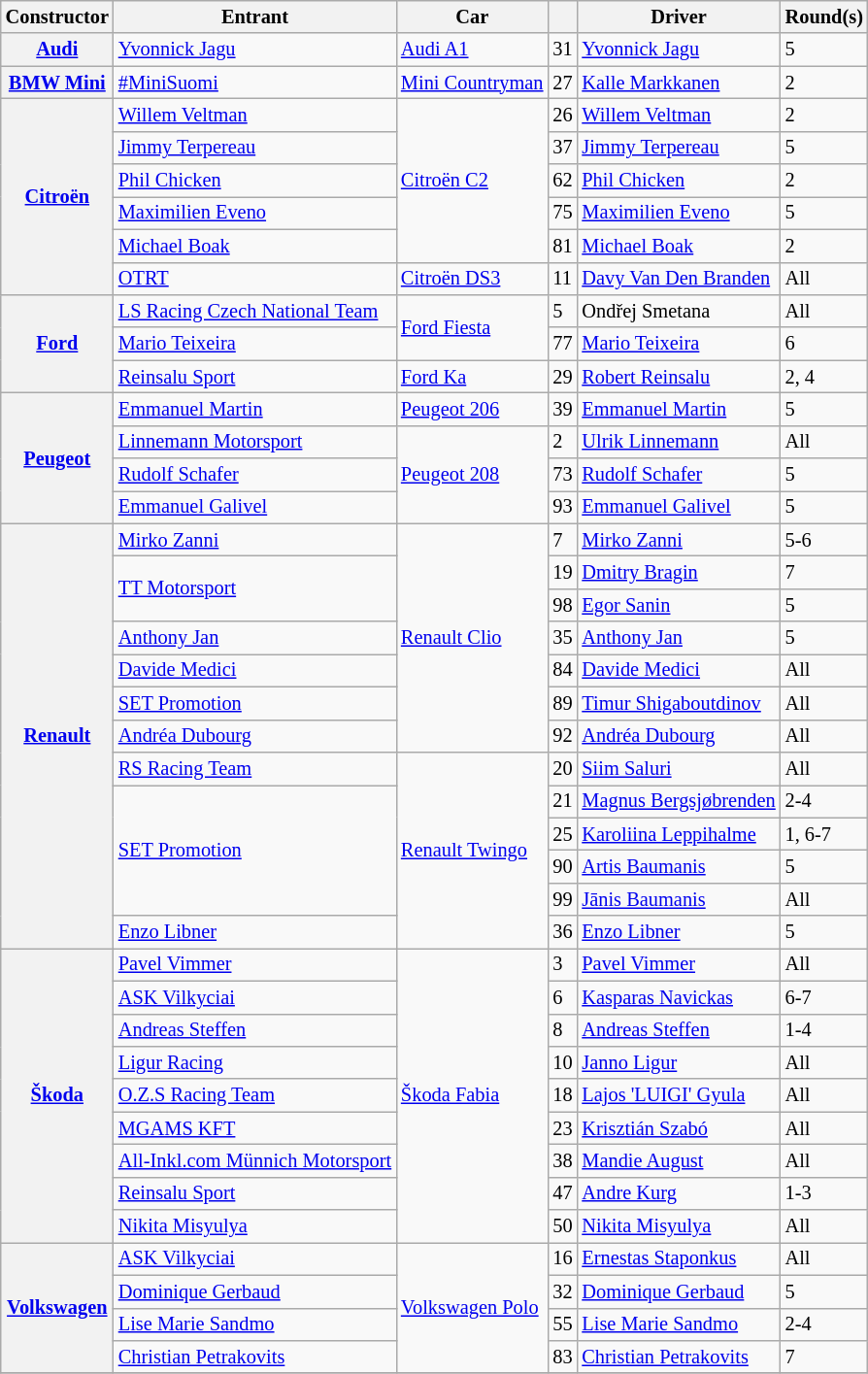<table class="wikitable" style="font-size: 85%">
<tr>
<th>Constructor</th>
<th>Entrant</th>
<th>Car</th>
<th></th>
<th>Driver</th>
<th>Round(s)</th>
</tr>
<tr>
<th><a href='#'>Audi</a></th>
<td> <a href='#'>Yvonnick Jagu</a></td>
<td><a href='#'>Audi A1</a></td>
<td>31</td>
<td> <a href='#'>Yvonnick Jagu</a></td>
<td>5</td>
</tr>
<tr>
<th><a href='#'>BMW Mini</a></th>
<td> <a href='#'>#MiniSuomi</a></td>
<td><a href='#'>Mini Countryman</a></td>
<td>27</td>
<td> <a href='#'>Kalle Markkanen</a></td>
<td>2</td>
</tr>
<tr>
<th rowspan=6><a href='#'>Citroën</a></th>
<td> <a href='#'>Willem Veltman</a></td>
<td rowspan=5><a href='#'>Citroën C2</a></td>
<td>26</td>
<td> <a href='#'>Willem Veltman</a></td>
<td>2</td>
</tr>
<tr>
<td> <a href='#'>Jimmy Terpereau</a></td>
<td>37</td>
<td> <a href='#'>Jimmy Terpereau</a></td>
<td>5</td>
</tr>
<tr>
<td> <a href='#'>Phil Chicken</a></td>
<td>62</td>
<td> <a href='#'>Phil Chicken</a></td>
<td>2</td>
</tr>
<tr>
<td> <a href='#'>Maximilien Eveno</a></td>
<td>75</td>
<td> <a href='#'>Maximilien Eveno</a></td>
<td>5</td>
</tr>
<tr>
<td> <a href='#'>Michael Boak</a></td>
<td>81</td>
<td> <a href='#'>Michael Boak</a></td>
<td>2</td>
</tr>
<tr>
<td> <a href='#'>OTRT</a></td>
<td><a href='#'>Citroën DS3</a></td>
<td>11</td>
<td> <a href='#'>Davy Van Den Branden</a></td>
<td>All</td>
</tr>
<tr>
<th rowspan=3><a href='#'>Ford</a></th>
<td> <a href='#'>LS Racing Czech National Team</a></td>
<td rowspan=2><a href='#'>Ford Fiesta</a></td>
<td>5</td>
<td> Ondřej Smetana</td>
<td>All</td>
</tr>
<tr>
<td> <a href='#'>Mario Teixeira</a></td>
<td>77</td>
<td> <a href='#'>Mario Teixeira</a></td>
<td>6</td>
</tr>
<tr>
<td> <a href='#'>Reinsalu Sport</a></td>
<td><a href='#'>Ford Ka</a></td>
<td>29</td>
<td> <a href='#'>Robert Reinsalu</a></td>
<td>2, 4</td>
</tr>
<tr>
<th rowspan=4><a href='#'>Peugeot</a></th>
<td> <a href='#'>Emmanuel Martin</a></td>
<td><a href='#'>Peugeot 206</a></td>
<td>39</td>
<td> <a href='#'>Emmanuel Martin</a></td>
<td>5</td>
</tr>
<tr>
<td> <a href='#'>Linnemann Motorsport</a></td>
<td rowspan=3><a href='#'>Peugeot 208</a></td>
<td>2</td>
<td> <a href='#'>Ulrik Linnemann</a></td>
<td>All</td>
</tr>
<tr>
<td> <a href='#'>Rudolf Schafer</a></td>
<td>73</td>
<td> <a href='#'>Rudolf Schafer</a></td>
<td>5</td>
</tr>
<tr>
<td> <a href='#'>Emmanuel Galivel</a></td>
<td>93</td>
<td> <a href='#'>Emmanuel Galivel</a></td>
<td>5</td>
</tr>
<tr>
<th rowspan=13><a href='#'>Renault</a></th>
<td> <a href='#'>Mirko Zanni</a></td>
<td rowspan=7><a href='#'>Renault Clio</a></td>
<td>7</td>
<td> <a href='#'>Mirko Zanni</a></td>
<td>5-6</td>
</tr>
<tr>
<td rowspan=2> <a href='#'>TT Motorsport</a></td>
<td>19</td>
<td> <a href='#'>Dmitry Bragin</a></td>
<td>7</td>
</tr>
<tr>
<td>98</td>
<td> <a href='#'>Egor Sanin</a></td>
<td>5</td>
</tr>
<tr>
<td> <a href='#'>Anthony Jan</a></td>
<td>35</td>
<td> <a href='#'>Anthony Jan</a></td>
<td>5</td>
</tr>
<tr>
<td> <a href='#'>Davide Medici</a></td>
<td>84</td>
<td> <a href='#'>Davide Medici</a></td>
<td>All</td>
</tr>
<tr>
<td> <a href='#'>SET Promotion</a></td>
<td>89</td>
<td> <a href='#'>Timur Shigaboutdinov</a></td>
<td>All</td>
</tr>
<tr>
<td> <a href='#'>Andréa Dubourg</a></td>
<td>92</td>
<td> <a href='#'>Andréa Dubourg</a></td>
<td>All</td>
</tr>
<tr>
<td> <a href='#'>RS Racing Team</a></td>
<td rowspan=6><a href='#'>Renault Twingo</a></td>
<td>20</td>
<td> <a href='#'>Siim Saluri</a></td>
<td>All</td>
</tr>
<tr>
<td rowspan=4> <a href='#'>SET Promotion</a></td>
<td>21</td>
<td> <a href='#'>Magnus Bergsjøbrenden</a></td>
<td>2-4</td>
</tr>
<tr>
<td>25</td>
<td> <a href='#'>Karoliina Leppihalme</a></td>
<td>1, 6-7</td>
</tr>
<tr>
<td>90</td>
<td> <a href='#'>Artis Baumanis</a></td>
<td>5</td>
</tr>
<tr>
<td>99</td>
<td> <a href='#'>Jānis Baumanis</a></td>
<td>All</td>
</tr>
<tr>
<td> <a href='#'>Enzo Libner</a></td>
<td>36</td>
<td> <a href='#'>Enzo Libner</a></td>
<td>5</td>
</tr>
<tr>
<th rowspan=9><a href='#'>Škoda</a></th>
<td> <a href='#'>Pavel Vimmer</a></td>
<td rowspan=9><a href='#'>Škoda Fabia</a></td>
<td>3</td>
<td> <a href='#'>Pavel Vimmer</a></td>
<td>All</td>
</tr>
<tr>
<td> <a href='#'>ASK Vilkyciai</a></td>
<td>6</td>
<td> <a href='#'>Kasparas Navickas</a></td>
<td>6-7</td>
</tr>
<tr>
<td> <a href='#'>Andreas Steffen</a></td>
<td>8</td>
<td> <a href='#'>Andreas Steffen</a></td>
<td>1-4</td>
</tr>
<tr>
<td> <a href='#'>Ligur Racing</a></td>
<td>10</td>
<td> <a href='#'>Janno Ligur</a></td>
<td>All</td>
</tr>
<tr>
<td> <a href='#'>O.Z.S Racing Team</a></td>
<td>18</td>
<td> <a href='#'>Lajos 'LUIGI' Gyula</a></td>
<td>All</td>
</tr>
<tr>
<td> <a href='#'>MGAMS KFT</a></td>
<td>23</td>
<td> <a href='#'>Krisztián Szabó</a></td>
<td>All</td>
</tr>
<tr>
<td> <a href='#'>All-Inkl.com Münnich Motorsport</a></td>
<td>38</td>
<td> <a href='#'>Mandie August</a></td>
<td>All</td>
</tr>
<tr>
<td> <a href='#'>Reinsalu Sport</a></td>
<td>47</td>
<td> <a href='#'>Andre Kurg</a></td>
<td>1-3</td>
</tr>
<tr>
<td> <a href='#'>Nikita Misyulya</a></td>
<td>50</td>
<td> <a href='#'>Nikita Misyulya</a></td>
<td>All</td>
</tr>
<tr>
<th rowspan=4><a href='#'>Volkswagen</a></th>
<td> <a href='#'>ASK Vilkyciai</a></td>
<td rowspan=4><a href='#'>Volkswagen Polo</a></td>
<td>16</td>
<td> <a href='#'>Ernestas Staponkus</a></td>
<td>All</td>
</tr>
<tr>
<td> <a href='#'>Dominique Gerbaud</a></td>
<td>32</td>
<td> <a href='#'>Dominique Gerbaud</a></td>
<td>5</td>
</tr>
<tr>
<td> <a href='#'>Lise Marie Sandmo</a></td>
<td>55</td>
<td> <a href='#'>Lise Marie Sandmo</a></td>
<td>2-4</td>
</tr>
<tr>
<td> <a href='#'>Christian Petrakovits</a></td>
<td>83</td>
<td> <a href='#'>Christian Petrakovits</a></td>
<td>7</td>
</tr>
<tr>
</tr>
</table>
